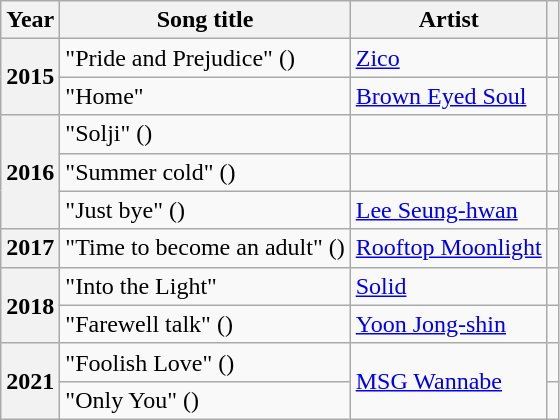<table class="wikitable plainrowheaders sortable">
<tr>
<th scope="col">Year</th>
<th scope="col">Song title</th>
<th scope="col">Artist</th>
<th scope="col" class="unsortable"></th>
</tr>
<tr>
<th scope="row" rowspan="2">2015</th>
<td>"Pride and Prejudice" ()</td>
<td><a href='#'>Zico</a></td>
<td style="text-align:center"></td>
</tr>
<tr>
<td>"Home"</td>
<td><a href='#'>Brown Eyed Soul</a></td>
<td style="text-align:center"></td>
</tr>
<tr>
<th scope="row" rowspan="3">2016</th>
<td>"Solji" ()<br></td>
<td></td>
<td style="text-align:center"></td>
</tr>
<tr>
<td>"Summer cold" ()</td>
<td></td>
<td style="text-align:center"></td>
</tr>
<tr>
<td>"Just bye" ()</td>
<td><a href='#'>Lee Seung-hwan</a></td>
<td style="text-align:center"></td>
</tr>
<tr>
<th scope="row">2017</th>
<td>"Time to become an adult" ()</td>
<td><a href='#'>Rooftop Moonlight</a></td>
<td style="text-align:center"></td>
</tr>
<tr>
<th scope="row" rowspan="2">2018</th>
<td>"Into the Light"</td>
<td><a href='#'>Solid</a></td>
<td style="text-align:center"></td>
</tr>
<tr>
<td>"Farewell talk" ()</td>
<td><a href='#'>Yoon Jong-shin</a></td>
<td style="text-align:center"></td>
</tr>
<tr>
<th scope="row" rowspan="2">2021</th>
<td>"Foolish Love" ()</td>
<td rowspan="2"><a href='#'>MSG Wannabe</a></td>
<td style="text-align:center"></td>
</tr>
<tr>
<td>"Only You" ()</td>
<td style="text-align:center"></td>
</tr>
</table>
